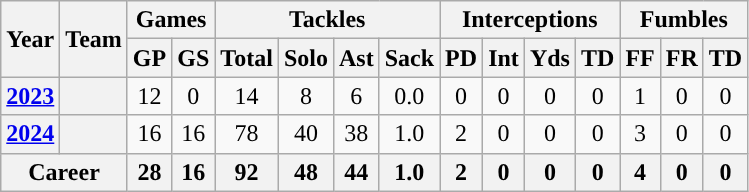<table class="wikitable" style="text-align:center;">
<tr>
<th rowspan="2">Year</th>
<th rowspan="2">Team</th>
<th colspan="2">Games</th>
<th colspan="4">Tackles</th>
<th colspan="4">Interceptions</th>
<th colspan="3">Fumbles</th>
</tr>
<tr>
<th>GP</th>
<th>GS</th>
<th>Total</th>
<th>Solo</th>
<th>Ast</th>
<th>Sack</th>
<th>PD</th>
<th>Int</th>
<th>Yds</th>
<th>TD</th>
<th>FF</th>
<th>FR</th>
<th>TD</th>
</tr>
<tr>
<th><a href='#'>2023</a></th>
<th><a href='#'></a></th>
<td>12</td>
<td>0</td>
<td>14</td>
<td>8</td>
<td>6</td>
<td>0.0</td>
<td>0</td>
<td>0</td>
<td>0</td>
<td>0</td>
<td>1</td>
<td>0</td>
<td>0</td>
</tr>
<tr>
<th><a href='#'>2024</a></th>
<th><a href='#'></a></th>
<td>16</td>
<td>16</td>
<td>78</td>
<td>40</td>
<td>38</td>
<td>1.0</td>
<td>2</td>
<td>0</td>
<td>0</td>
<td>0</td>
<td>3</td>
<td>0</td>
<td>0</td>
</tr>
<tr>
<th align=center colspan="2">Career</th>
<th>28</th>
<th>16</th>
<th>92</th>
<th>48</th>
<th>44</th>
<th>1.0</th>
<th>2</th>
<th>0</th>
<th>0</th>
<th>0</th>
<th>4</th>
<th>0</th>
<th>0</th>
</tr>
</table>
